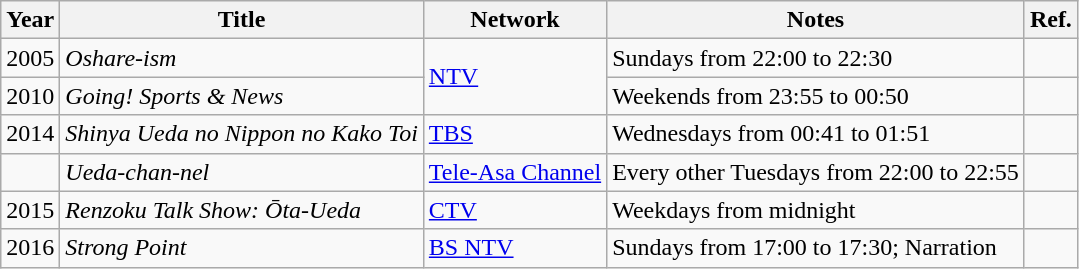<table class="wikitable">
<tr>
<th>Year</th>
<th>Title</th>
<th>Network</th>
<th>Notes</th>
<th>Ref.</th>
</tr>
<tr>
<td>2005</td>
<td><em>Oshare-ism</em></td>
<td rowspan="2"><a href='#'>NTV</a></td>
<td>Sundays from 22:00 to 22:30</td>
<td></td>
</tr>
<tr>
<td>2010</td>
<td><em>Going! Sports & News</em></td>
<td>Weekends from 23:55 to 00:50</td>
<td></td>
</tr>
<tr>
<td>2014</td>
<td><em>Shinya Ueda no Nippon no Kako Toi</em></td>
<td><a href='#'>TBS</a></td>
<td>Wednesdays from 00:41 to 01:51</td>
<td></td>
</tr>
<tr>
<td></td>
<td><em>Ueda-chan-nel</em></td>
<td><a href='#'>Tele-Asa Channel</a></td>
<td>Every other Tuesdays from 22:00 to 22:55</td>
<td></td>
</tr>
<tr>
<td>2015</td>
<td><em>Renzoku Talk Show: Ōta-Ueda</em></td>
<td><a href='#'>CTV</a></td>
<td>Weekdays from midnight</td>
<td></td>
</tr>
<tr>
<td>2016</td>
<td><em>Strong Point</em></td>
<td><a href='#'>BS NTV</a></td>
<td>Sundays from 17:00 to 17:30; Narration</td>
<td></td>
</tr>
</table>
